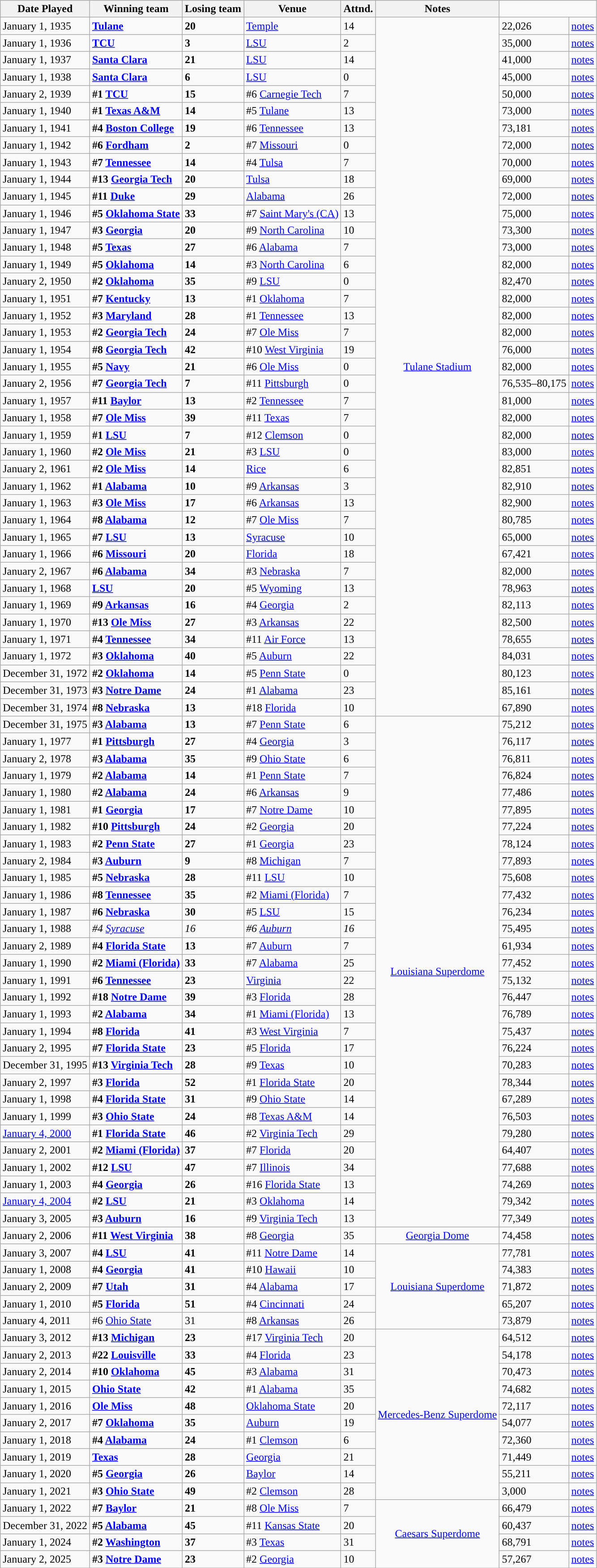<table class="wikitable">
<tr>
<th>Date Played</th>
<th>Winning team</th>
<th>Losing team</th>
<th>Venue</th>
<th>Attnd.</th>
<th>Notes</th>
</tr>
<tr>
<td>January 1, 1935</td>
<td><strong><a href='#'>Tulane</a></strong></td>
<td><strong>20</strong></td>
<td><a href='#'>Temple</a></td>
<td>14</td>
<td style="text-align:center;" rowspan="41"><a href='#'>Tulane Stadium</a></td>
<td>22,026</td>
<td><a href='#'>notes</a></td>
</tr>
<tr>
<td>January 1, 1936</td>
<td><strong><a href='#'>TCU</a></strong></td>
<td><strong>3</strong></td>
<td><a href='#'>LSU</a></td>
<td>2</td>
<td>35,000</td>
<td><a href='#'>notes</a></td>
</tr>
<tr>
<td>January 1, 1937</td>
<td><strong><a href='#'>Santa Clara</a></strong></td>
<td><strong>21</strong></td>
<td><a href='#'>LSU</a></td>
<td>14</td>
<td>41,000</td>
<td><a href='#'>notes</a></td>
</tr>
<tr>
<td>January 1, 1938</td>
<td><strong><a href='#'>Santa Clara</a></strong></td>
<td><strong>6</strong></td>
<td><a href='#'>LSU</a></td>
<td>0</td>
<td>45,000</td>
<td><a href='#'>notes</a></td>
</tr>
<tr>
<td>January 2, 1939</td>
<td><strong>#1 <a href='#'>TCU</a></strong></td>
<td><strong>15</strong></td>
<td>#6 <a href='#'>Carnegie Tech</a></td>
<td>7</td>
<td>50,000</td>
<td><a href='#'>notes</a></td>
</tr>
<tr>
<td>January 1, 1940</td>
<td><strong>#1 <a href='#'>Texas A&M</a></strong></td>
<td><strong>14</strong></td>
<td>#5 <a href='#'>Tulane</a></td>
<td>13</td>
<td>73,000</td>
<td><a href='#'>notes</a></td>
</tr>
<tr>
<td>January 1, 1941</td>
<td><strong>#4 <a href='#'>Boston College</a></strong></td>
<td><strong>19</strong></td>
<td>#6 <a href='#'>Tennessee</a></td>
<td>13</td>
<td>73,181</td>
<td><a href='#'>notes</a></td>
</tr>
<tr>
<td>January 1, 1942</td>
<td><strong>#6 <a href='#'>Fordham</a></strong></td>
<td><strong>2</strong></td>
<td>#7 <a href='#'>Missouri</a></td>
<td>0</td>
<td>72,000</td>
<td><a href='#'>notes</a></td>
</tr>
<tr>
<td>January 1, 1943</td>
<td><strong>#7 <a href='#'>Tennessee</a></strong></td>
<td><strong>14</strong></td>
<td>#4 <a href='#'>Tulsa</a></td>
<td>7</td>
<td>70,000</td>
<td><a href='#'>notes</a></td>
</tr>
<tr>
<td>January 1, 1944</td>
<td><strong>#13 <a href='#'>Georgia Tech</a></strong></td>
<td><strong>20</strong></td>
<td><a href='#'>Tulsa</a></td>
<td>18</td>
<td>69,000</td>
<td><a href='#'>notes</a></td>
</tr>
<tr>
<td>January 1, 1945</td>
<td><strong>#11 <a href='#'>Duke</a></strong></td>
<td><strong>29</strong></td>
<td><a href='#'>Alabama</a></td>
<td>26</td>
<td>72,000</td>
<td><a href='#'>notes</a></td>
</tr>
<tr>
<td>January 1, 1946</td>
<td><strong>#5 <a href='#'>Oklahoma State</a></strong></td>
<td><strong>33</strong></td>
<td>#7 <a href='#'>Saint Mary's (CA)</a></td>
<td>13</td>
<td>75,000</td>
<td><a href='#'>notes</a></td>
</tr>
<tr>
<td>January 1, 1947</td>
<td><strong>#3 <a href='#'>Georgia</a></strong></td>
<td><strong>20</strong></td>
<td>#9 <a href='#'>North Carolina</a></td>
<td>10</td>
<td>73,300</td>
<td><a href='#'>notes</a></td>
</tr>
<tr>
<td>January 1, 1948</td>
<td><strong>#5 <a href='#'>Texas</a></strong></td>
<td><strong>27</strong></td>
<td>#6 <a href='#'>Alabama</a></td>
<td>7</td>
<td>73,000</td>
<td><a href='#'>notes</a></td>
</tr>
<tr>
<td>January 1, 1949</td>
<td><strong>#5 <a href='#'>Oklahoma</a></strong></td>
<td><strong>14</strong></td>
<td>#3 <a href='#'>North Carolina</a></td>
<td>6</td>
<td>82,000</td>
<td><a href='#'>notes</a></td>
</tr>
<tr>
<td>January 2, 1950</td>
<td><strong>#2 <a href='#'>Oklahoma</a></strong></td>
<td><strong>35</strong></td>
<td>#9 <a href='#'>LSU</a></td>
<td>0</td>
<td>82,470</td>
<td><a href='#'>notes</a></td>
</tr>
<tr>
<td>January 1, 1951</td>
<td><strong>#7 <a href='#'>Kentucky</a></strong></td>
<td><strong>13</strong></td>
<td>#1 <a href='#'>Oklahoma</a></td>
<td>7</td>
<td>82,000</td>
<td><a href='#'>notes</a></td>
</tr>
<tr>
<td>January 1, 1952</td>
<td><strong>#3 <a href='#'>Maryland</a></strong></td>
<td><strong>28</strong></td>
<td>#1 <a href='#'>Tennessee</a></td>
<td>13</td>
<td>82,000</td>
<td><a href='#'>notes</a></td>
</tr>
<tr>
<td>January 1, 1953</td>
<td><strong>#2 <a href='#'>Georgia Tech</a></strong></td>
<td><strong>24</strong></td>
<td>#7 <a href='#'>Ole Miss</a></td>
<td>7</td>
<td>82,000</td>
<td><a href='#'>notes</a></td>
</tr>
<tr>
<td>January 1, 1954</td>
<td><strong>#8 <a href='#'>Georgia Tech</a></strong></td>
<td><strong>42</strong></td>
<td>#10 <a href='#'>West Virginia</a></td>
<td>19</td>
<td>76,000</td>
<td><a href='#'>notes</a></td>
</tr>
<tr>
<td>January 1, 1955</td>
<td><strong>#5 <a href='#'>Navy</a></strong></td>
<td><strong>21</strong></td>
<td>#6 <a href='#'>Ole Miss</a></td>
<td>0</td>
<td>82,000</td>
<td><a href='#'>notes</a></td>
</tr>
<tr>
<td>January 2, 1956</td>
<td><strong>#7 <a href='#'>Georgia Tech</a></strong></td>
<td><strong>7</strong></td>
<td>#11 <a href='#'>Pittsburgh</a></td>
<td>0</td>
<td>76,535–80,175</td>
<td><a href='#'>notes</a></td>
</tr>
<tr>
<td>January 1, 1957</td>
<td><strong>#11 <a href='#'>Baylor</a></strong></td>
<td><strong>13</strong></td>
<td>#2 <a href='#'>Tennessee</a></td>
<td>7</td>
<td>81,000</td>
<td><a href='#'>notes</a></td>
</tr>
<tr>
<td>January 1, 1958</td>
<td><strong>#7 <a href='#'>Ole Miss</a></strong></td>
<td><strong>39</strong></td>
<td>#11 <a href='#'>Texas</a></td>
<td>7</td>
<td>82,000</td>
<td><a href='#'>notes</a></td>
</tr>
<tr>
<td>January 1, 1959</td>
<td><strong>#1 <a href='#'>LSU</a></strong></td>
<td><strong>7</strong></td>
<td>#12 <a href='#'>Clemson</a></td>
<td>0</td>
<td>82,000</td>
<td><a href='#'>notes</a></td>
</tr>
<tr>
<td>January 1, 1960</td>
<td><strong>#2 <a href='#'>Ole Miss</a></strong></td>
<td><strong>21</strong></td>
<td>#3 <a href='#'>LSU</a></td>
<td>0</td>
<td>83,000</td>
<td><a href='#'>notes</a></td>
</tr>
<tr>
<td>January 2, 1961</td>
<td><strong>#2 <a href='#'>Ole Miss</a></strong></td>
<td><strong>14</strong></td>
<td><a href='#'>Rice</a></td>
<td>6</td>
<td>82,851</td>
<td><a href='#'>notes</a></td>
</tr>
<tr>
<td>January 1, 1962</td>
<td><strong>#1 <a href='#'>Alabama</a></strong></td>
<td><strong>10</strong></td>
<td>#9 <a href='#'>Arkansas</a></td>
<td>3</td>
<td>82,910</td>
<td><a href='#'>notes</a></td>
</tr>
<tr>
<td>January 1, 1963</td>
<td><strong>#3 <a href='#'>Ole Miss</a></strong></td>
<td><strong>17</strong></td>
<td>#6 <a href='#'>Arkansas</a></td>
<td>13</td>
<td>82,900</td>
<td><a href='#'>notes</a></td>
</tr>
<tr>
<td>January 1, 1964</td>
<td><strong>#8 <a href='#'>Alabama</a></strong></td>
<td><strong>12</strong></td>
<td>#7 <a href='#'>Ole Miss</a></td>
<td>7</td>
<td>80,785</td>
<td><a href='#'>notes</a></td>
</tr>
<tr>
<td>January 1, 1965</td>
<td><strong>#7 <a href='#'>LSU</a></strong></td>
<td><strong>13</strong></td>
<td><a href='#'>Syracuse</a></td>
<td>10</td>
<td>65,000</td>
<td><a href='#'>notes</a></td>
</tr>
<tr>
<td>January 1, 1966</td>
<td><strong>#6 <a href='#'>Missouri</a></strong></td>
<td><strong>20</strong></td>
<td><a href='#'>Florida</a></td>
<td>18</td>
<td>67,421</td>
<td><a href='#'>notes</a></td>
</tr>
<tr>
<td>January 2, 1967</td>
<td><strong>#6 <a href='#'>Alabama</a></strong></td>
<td><strong>34</strong></td>
<td>#3 <a href='#'>Nebraska</a></td>
<td>7</td>
<td>82,000</td>
<td><a href='#'>notes</a></td>
</tr>
<tr>
<td>January 1, 1968</td>
<td><strong><a href='#'>LSU</a></strong></td>
<td><strong>20</strong></td>
<td>#5 <a href='#'>Wyoming</a></td>
<td>13</td>
<td>78,963</td>
<td><a href='#'>notes</a></td>
</tr>
<tr>
<td>January 1, 1969</td>
<td><strong>#9 <a href='#'>Arkansas</a></strong></td>
<td><strong>16</strong></td>
<td>#4 <a href='#'>Georgia</a></td>
<td>2</td>
<td>82,113</td>
<td><a href='#'>notes</a></td>
</tr>
<tr>
<td>January 1, 1970</td>
<td><strong>#13 <a href='#'>Ole Miss</a></strong></td>
<td><strong>27</strong></td>
<td>#3 <a href='#'>Arkansas</a></td>
<td>22</td>
<td>82,500</td>
<td><a href='#'>notes</a></td>
</tr>
<tr>
<td>January 1, 1971</td>
<td><strong>#4 <a href='#'>Tennessee</a></strong></td>
<td><strong>34</strong></td>
<td>#11 <a href='#'>Air Force</a></td>
<td>13</td>
<td>78,655</td>
<td><a href='#'>notes</a></td>
</tr>
<tr>
<td>January 1, 1972</td>
<td><strong>#3 <a href='#'>Oklahoma</a></strong></td>
<td><strong>40</strong></td>
<td>#5 <a href='#'>Auburn</a></td>
<td>22</td>
<td>84,031</td>
<td><a href='#'>notes</a></td>
</tr>
<tr>
<td>December 31, 1972</td>
<td><strong>#2 <a href='#'>Oklahoma</a></strong></td>
<td><strong>14</strong></td>
<td>#5 <a href='#'>Penn State</a></td>
<td>0</td>
<td>80,123</td>
<td><a href='#'>notes</a></td>
</tr>
<tr>
<td>December 31, 1973</td>
<td><strong>#3 <a href='#'>Notre Dame</a></strong></td>
<td><strong>24</strong></td>
<td>#1 <a href='#'>Alabama</a></td>
<td>23</td>
<td>85,161</td>
<td><a href='#'>notes</a></td>
</tr>
<tr>
<td>December 31, 1974</td>
<td><strong>#8 <a href='#'>Nebraska</a></strong></td>
<td><strong>13</strong></td>
<td>#18 <a href='#'>Florida</a></td>
<td>10</td>
<td>67,890</td>
<td><a href='#'>notes</a></td>
</tr>
<tr>
<td>December 31, 1975</td>
<td><strong>#3 <a href='#'>Alabama</a></strong></td>
<td><strong>13</strong></td>
<td>#7 <a href='#'>Penn State</a></td>
<td>6</td>
<td style="text-align:center;" rowspan="30"><a href='#'>Louisiana Superdome</a></td>
<td>75,212</td>
<td><a href='#'>notes</a></td>
</tr>
<tr>
<td>January 1, 1977</td>
<td><strong>#1 <a href='#'>Pittsburgh</a></strong></td>
<td><strong>27</strong></td>
<td>#4 <a href='#'>Georgia</a></td>
<td>3</td>
<td>76,117</td>
<td><a href='#'>notes</a></td>
</tr>
<tr>
<td>January 2, 1978</td>
<td><strong>#3 <a href='#'>Alabama</a></strong></td>
<td><strong>35</strong></td>
<td>#9 <a href='#'>Ohio State</a></td>
<td>6</td>
<td>76,811</td>
<td><a href='#'>notes</a></td>
</tr>
<tr>
<td>January 1, 1979</td>
<td><strong>#2 <a href='#'>Alabama</a></strong></td>
<td><strong>14</strong></td>
<td>#1 <a href='#'>Penn State</a></td>
<td>7</td>
<td>76,824</td>
<td><a href='#'>notes</a></td>
</tr>
<tr>
<td>January 1, 1980</td>
<td><strong>#2 <a href='#'>Alabama</a></strong></td>
<td><strong>24</strong></td>
<td>#6 <a href='#'>Arkansas</a></td>
<td>9</td>
<td>77,486</td>
<td><a href='#'>notes</a></td>
</tr>
<tr>
<td>January 1, 1981</td>
<td><strong>#1 <a href='#'>Georgia</a></strong></td>
<td><strong>17</strong></td>
<td>#7 <a href='#'>Notre Dame</a></td>
<td>10</td>
<td>77,895</td>
<td><a href='#'>notes</a></td>
</tr>
<tr>
<td>January 1, 1982</td>
<td><strong>#10 <a href='#'>Pittsburgh</a></strong></td>
<td><strong>24</strong></td>
<td>#2 <a href='#'>Georgia</a></td>
<td>20</td>
<td>77,224</td>
<td><a href='#'>notes</a></td>
</tr>
<tr>
<td>January 1, 1983</td>
<td><strong>#2 <a href='#'>Penn State</a></strong></td>
<td><strong>27</strong></td>
<td>#1 <a href='#'>Georgia</a></td>
<td>23</td>
<td>78,124</td>
<td><a href='#'>notes</a></td>
</tr>
<tr>
<td>January 2, 1984</td>
<td><strong>#3 <a href='#'>Auburn</a></strong></td>
<td><strong>9</strong></td>
<td>#8 <a href='#'>Michigan</a></td>
<td>7</td>
<td>77,893</td>
<td><a href='#'>notes</a></td>
</tr>
<tr>
<td>January 1, 1985</td>
<td><strong>#5 <a href='#'>Nebraska</a></strong></td>
<td><strong>28</strong></td>
<td>#11 <a href='#'>LSU</a></td>
<td>10</td>
<td>75,608</td>
<td><a href='#'>notes</a></td>
</tr>
<tr>
<td>January 1, 1986</td>
<td><strong>#8 <a href='#'>Tennessee</a></strong></td>
<td><strong>35</strong></td>
<td>#2 <a href='#'>Miami (Florida)</a></td>
<td>7</td>
<td>77,432</td>
<td><a href='#'>notes</a></td>
</tr>
<tr>
<td>January 1, 1987</td>
<td><strong>#6 <a href='#'>Nebraska</a></strong></td>
<td><strong>30</strong></td>
<td>#5 <a href='#'>LSU</a></td>
<td>15</td>
<td>76,234</td>
<td><a href='#'>notes</a></td>
</tr>
<tr>
<td>January 1, 1988</td>
<td><em>#4 <a href='#'>Syracuse</a></em></td>
<td><em>16</em></td>
<td><em>#6 <a href='#'>Auburn</a></em></td>
<td><em>16</em></td>
<td>75,495</td>
<td><a href='#'>notes</a></td>
</tr>
<tr>
<td>January 2, 1989</td>
<td><strong>#4 <a href='#'>Florida State</a></strong></td>
<td><strong>13</strong></td>
<td>#7 <a href='#'>Auburn</a></td>
<td>7</td>
<td>61,934</td>
<td><a href='#'>notes</a></td>
</tr>
<tr>
<td>January 1, 1990</td>
<td><strong>#2 <a href='#'>Miami (Florida)</a></strong></td>
<td><strong>33</strong></td>
<td>#7 <a href='#'>Alabama</a></td>
<td>25</td>
<td>77,452</td>
<td><a href='#'>notes</a></td>
</tr>
<tr>
<td>January 1, 1991</td>
<td><strong>#6 <a href='#'>Tennessee</a></strong></td>
<td><strong>23</strong></td>
<td><a href='#'>Virginia</a></td>
<td>22</td>
<td>75,132</td>
<td><a href='#'>notes</a></td>
</tr>
<tr>
<td>January 1, 1992</td>
<td><strong>#18 <a href='#'>Notre Dame</a></strong></td>
<td><strong>39</strong></td>
<td>#3 <a href='#'>Florida</a></td>
<td>28</td>
<td>76,447</td>
<td><a href='#'>notes</a></td>
</tr>
<tr>
<td>January 1, 1993</td>
<td><strong>#2 <a href='#'>Alabama</a></strong></td>
<td><strong>34</strong></td>
<td>#1 <a href='#'>Miami (Florida)</a></td>
<td>13</td>
<td>76,789</td>
<td><a href='#'>notes</a></td>
</tr>
<tr>
<td>January 1, 1994</td>
<td><strong>#8 <a href='#'>Florida</a></strong></td>
<td><strong>41</strong></td>
<td>#3 <a href='#'>West Virginia</a></td>
<td>7</td>
<td>75,437</td>
<td><a href='#'>notes</a></td>
</tr>
<tr>
<td>January 2, 1995</td>
<td><strong>#7 <a href='#'>Florida State</a></strong></td>
<td><strong>23</strong></td>
<td>#5 <a href='#'>Florida</a></td>
<td>17</td>
<td>76,224</td>
<td><a href='#'>notes</a></td>
</tr>
<tr>
<td>December 31, 1995</td>
<td><strong>#13 <a href='#'>Virginia Tech</a></strong></td>
<td><strong>28</strong></td>
<td>#9 <a href='#'>Texas</a></td>
<td>10</td>
<td>70,283</td>
<td><a href='#'>notes</a></td>
</tr>
<tr>
<td>January 2, 1997</td>
<td><strong>#3 <a href='#'>Florida</a></strong></td>
<td><strong>52</strong></td>
<td>#1 <a href='#'>Florida State</a></td>
<td>20</td>
<td>78,344</td>
<td><a href='#'>notes</a></td>
</tr>
<tr>
<td>January 1, 1998</td>
<td><strong>#4 <a href='#'>Florida State</a></strong></td>
<td><strong>31</strong></td>
<td>#9 <a href='#'>Ohio State</a></td>
<td>14</td>
<td>67,289</td>
<td><a href='#'>notes</a></td>
</tr>
<tr>
<td>January 1, 1999</td>
<td><strong>#3 <a href='#'>Ohio State</a></strong></td>
<td><strong>24</strong></td>
<td>#8 <a href='#'>Texas A&M</a></td>
<td>14</td>
<td>76,503</td>
<td><a href='#'>notes</a></td>
</tr>
<tr>
<td><a href='#'>January 4, 2000</a></td>
<td><strong>#1 <a href='#'>Florida State</a></strong></td>
<td><strong>46</strong></td>
<td>#2 <a href='#'>Virginia Tech</a></td>
<td>29</td>
<td>79,280</td>
<td><a href='#'>notes</a></td>
</tr>
<tr>
<td>January 2, 2001</td>
<td><strong>#2 <a href='#'>Miami (Florida)</a></strong></td>
<td><strong>37</strong></td>
<td>#7 <a href='#'>Florida</a></td>
<td>20</td>
<td>64,407</td>
<td><a href='#'>notes</a></td>
</tr>
<tr>
<td>January 1, 2002</td>
<td><strong>#12 <a href='#'>LSU</a></strong></td>
<td><strong>47</strong></td>
<td>#7 <a href='#'>Illinois</a></td>
<td>34</td>
<td>77,688</td>
<td><a href='#'>notes</a></td>
</tr>
<tr>
<td>January 1, 2003</td>
<td><strong>#4 <a href='#'>Georgia</a></strong></td>
<td><strong>26</strong></td>
<td>#16 <a href='#'>Florida State</a></td>
<td>13</td>
<td>74,269</td>
<td><a href='#'>notes</a></td>
</tr>
<tr>
<td><a href='#'>January 4, 2004</a></td>
<td><strong>#2 <a href='#'>LSU</a></strong></td>
<td><strong>21</strong></td>
<td>#3 <a href='#'>Oklahoma</a></td>
<td>14</td>
<td>79,342</td>
<td><a href='#'>notes</a></td>
</tr>
<tr>
<td>January 3, 2005</td>
<td><strong>#3 <a href='#'>Auburn</a></strong></td>
<td><strong>16</strong></td>
<td>#9 <a href='#'>Virginia Tech</a></td>
<td>13</td>
<td>77,349</td>
<td><a href='#'>notes</a></td>
</tr>
<tr>
<td>January 2, 2006</td>
<td><strong>#11 <a href='#'>West Virginia</a></strong></td>
<td><strong>38</strong></td>
<td>#8 <a href='#'>Georgia</a></td>
<td>35</td>
<td style="text-align:center;"><a href='#'>Georgia Dome</a></td>
<td>74,458</td>
<td><a href='#'>notes</a></td>
</tr>
<tr>
<td>January 3, 2007</td>
<td><strong>#4 <a href='#'>LSU</a></strong></td>
<td><strong>41</strong></td>
<td>#11 <a href='#'>Notre Dame</a></td>
<td>14</td>
<td style="text-align:center;" rowspan="5"><a href='#'>Louisiana Superdome</a></td>
<td>77,781</td>
<td><a href='#'>notes</a></td>
</tr>
<tr>
<td>January 1, 2008</td>
<td><strong>#4 <a href='#'>Georgia</a></strong></td>
<td><strong>41</strong></td>
<td>#10 <a href='#'>Hawaii</a></td>
<td>10</td>
<td>74,383</td>
<td><a href='#'>notes</a></td>
</tr>
<tr>
<td>January 2, 2009</td>
<td><strong>#7 <a href='#'>Utah</a></strong></td>
<td><strong>31</strong></td>
<td>#4 <a href='#'>Alabama</a></td>
<td>17</td>
<td>71,872</td>
<td><a href='#'>notes</a></td>
</tr>
<tr>
<td>January 1, 2010</td>
<td><strong>#5 <a href='#'>Florida</a></strong></td>
<td><strong>51</strong></td>
<td>#4 <a href='#'>Cincinnati</a></td>
<td>24</td>
<td>65,207</td>
<td><a href='#'>notes</a></td>
</tr>
<tr>
<td>January 4, 2011</td>
<td>#6 <a href='#'>Ohio State</a></td>
<td>31</td>
<td>#8 <a href='#'>Arkansas</a></td>
<td>26</td>
<td>73,879</td>
<td><a href='#'>notes</a></td>
</tr>
<tr>
<td>January 3, 2012</td>
<td><strong>#13 <a href='#'>Michigan</a></strong></td>
<td><strong>23</strong></td>
<td>#17 <a href='#'>Virginia Tech</a></td>
<td>20</td>
<td style="text-align:center;" rowspan="10"><a href='#'>Mercedes-Benz Superdome</a></td>
<td>64,512</td>
<td><a href='#'>notes</a></td>
</tr>
<tr>
<td>January 2, 2013</td>
<td><strong>#22 <a href='#'>Louisville</a></strong></td>
<td><strong>33</strong></td>
<td>#4 <a href='#'>Florida</a></td>
<td>23</td>
<td>54,178</td>
<td><a href='#'>notes</a></td>
</tr>
<tr>
<td>January 2, 2014</td>
<td><strong>#10 <a href='#'>Oklahoma</a></strong></td>
<td><strong>45</strong></td>
<td>#3 <a href='#'>Alabama</a></td>
<td>31</td>
<td>70,473</td>
<td><a href='#'>notes</a></td>
</tr>
<tr>
<td>January 1, 2015</td>
<td><strong> <a href='#'>Ohio State</a></strong></td>
<td><strong>42</strong></td>
<td>#1 <a href='#'>Alabama</a></td>
<td>35</td>
<td>74,682</td>
<td><a href='#'>notes</a></td>
</tr>
<tr>
<td>January 1, 2016</td>
<td><strong> <a href='#'>Ole Miss</a></strong></td>
<td><strong>48</strong></td>
<td> <a href='#'>Oklahoma State</a></td>
<td>20</td>
<td>72,117</td>
<td><a href='#'>notes</a></td>
</tr>
<tr>
<td>January 2, 2017</td>
<td><strong>#7 <a href='#'>Oklahoma</a></strong></td>
<td><strong>35</strong></td>
<td> <a href='#'>Auburn</a></td>
<td>19</td>
<td>54,077</td>
<td><a href='#'>notes</a></td>
</tr>
<tr>
<td>January 1, 2018</td>
<td><strong>#4 <a href='#'>Alabama</a></strong></td>
<td><strong>24</strong></td>
<td>#1 <a href='#'>Clemson</a></td>
<td>6</td>
<td>72,360</td>
<td><a href='#'>notes</a></td>
</tr>
<tr>
<td>January 1, 2019</td>
<td><strong> <a href='#'>Texas</a></strong></td>
<td><strong>28</strong></td>
<td> <a href='#'>Georgia</a></td>
<td>21</td>
<td>71,449</td>
<td><a href='#'>notes</a></td>
</tr>
<tr>
<td>January 1, 2020</td>
<td><strong>#5 <a href='#'>Georgia</a></strong></td>
<td><strong>26</strong></td>
<td> <a href='#'>Baylor</a></td>
<td>14</td>
<td>55,211</td>
<td><a href='#'>notes</a></td>
</tr>
<tr>
<td>January 1, 2021</td>
<td><strong>#3 <a href='#'>Ohio State</a></strong></td>
<td><strong>49</strong></td>
<td>#2 <a href='#'>Clemson</a></td>
<td>28</td>
<td>3,000</td>
<td><a href='#'>notes</a></td>
</tr>
<tr>
<td>January 1, 2022</td>
<td><strong>#7 <a href='#'>Baylor</a></strong></td>
<td><strong>21</strong></td>
<td>#8 <a href='#'>Ole Miss</a></td>
<td>7</td>
<td style="text-align:center;" rowspan="5"><a href='#'>Caesars Superdome</a></td>
<td>66,479</td>
<td><a href='#'>notes</a></td>
</tr>
<tr>
<td>December 31, 2022</td>
<td><strong>#5 <a href='#'>Alabama</a></strong></td>
<td><strong>45</strong></td>
<td>#11 <a href='#'>Kansas State</a></td>
<td>20</td>
<td>60,437</td>
<td><a href='#'>notes</a></td>
</tr>
<tr>
<td>January 1, 2024</td>
<td><strong>#2 <a href='#'>Washington</a></strong></td>
<td><strong>37</strong></td>
<td>#3 <a href='#'>Texas</a></td>
<td>31</td>
<td>68,791</td>
<td><a href='#'>notes</a></td>
</tr>
<tr>
<td>January 2, 2025</td>
<td><strong>#3 <a href='#'>Notre Dame</a></strong></td>
<td><strong>23</strong></td>
<td>#2 <a href='#'>Georgia</a></td>
<td>10</td>
<td>57,267</td>
<td><a href='#'>notes</a></td>
</tr>
<tr>
</tr>
</table>
